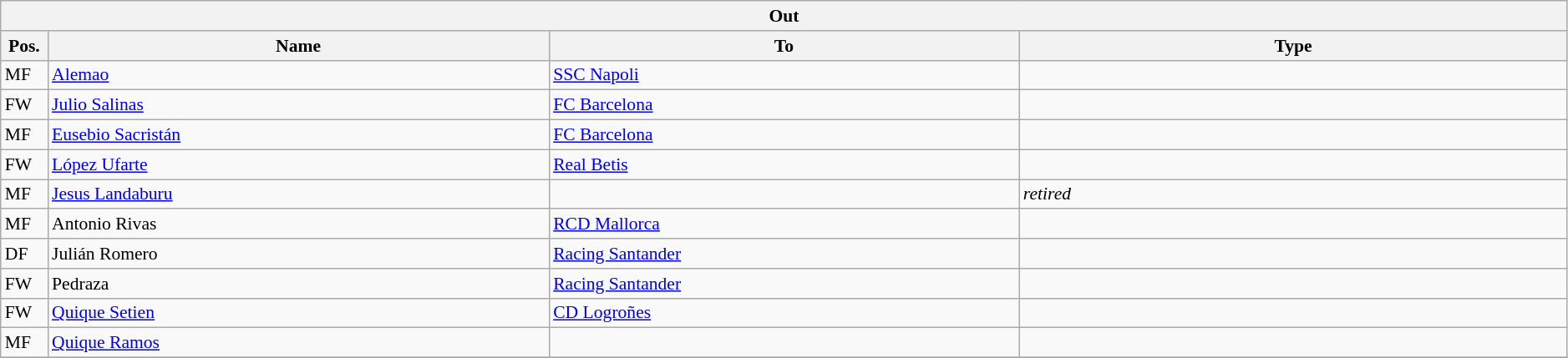<table class="wikitable" style="font-size:90%;width:99%;">
<tr>
<th colspan="4">Out</th>
</tr>
<tr>
<th width=3%>Pos.</th>
<th width=32%>Name</th>
<th width=30%>To</th>
<th width=35%>Type</th>
</tr>
<tr>
<td>MF</td>
<td><a href='#'>Alemao</a></td>
<td><a href='#'>SSC Napoli</a></td>
<td></td>
</tr>
<tr>
<td>FW</td>
<td><a href='#'>Julio Salinas</a></td>
<td><a href='#'>FC Barcelona</a></td>
<td></td>
</tr>
<tr>
<td>MF</td>
<td><a href='#'>Eusebio Sacristán</a></td>
<td><a href='#'>FC Barcelona</a></td>
<td></td>
</tr>
<tr>
<td>FW</td>
<td><a href='#'>López Ufarte</a></td>
<td><a href='#'>Real Betis</a></td>
<td></td>
</tr>
<tr>
<td>MF</td>
<td><a href='#'>Jesus Landaburu</a></td>
<td></td>
<td><em>retired</em></td>
</tr>
<tr>
<td>MF</td>
<td>Antonio Rivas</td>
<td><a href='#'>RCD Mallorca</a></td>
<td></td>
</tr>
<tr>
<td>DF</td>
<td>Julián Romero</td>
<td><a href='#'>Racing Santander</a></td>
<td></td>
</tr>
<tr>
<td>FW</td>
<td>Pedraza</td>
<td><a href='#'>Racing Santander</a></td>
<td></td>
</tr>
<tr>
<td>FW</td>
<td><a href='#'>Quique Setien</a></td>
<td><a href='#'>CD Logroñes</a></td>
<td></td>
</tr>
<tr>
<td>MF</td>
<td><a href='#'>Quique Ramos</a></td>
<td></td>
<td></td>
</tr>
<tr>
</tr>
</table>
